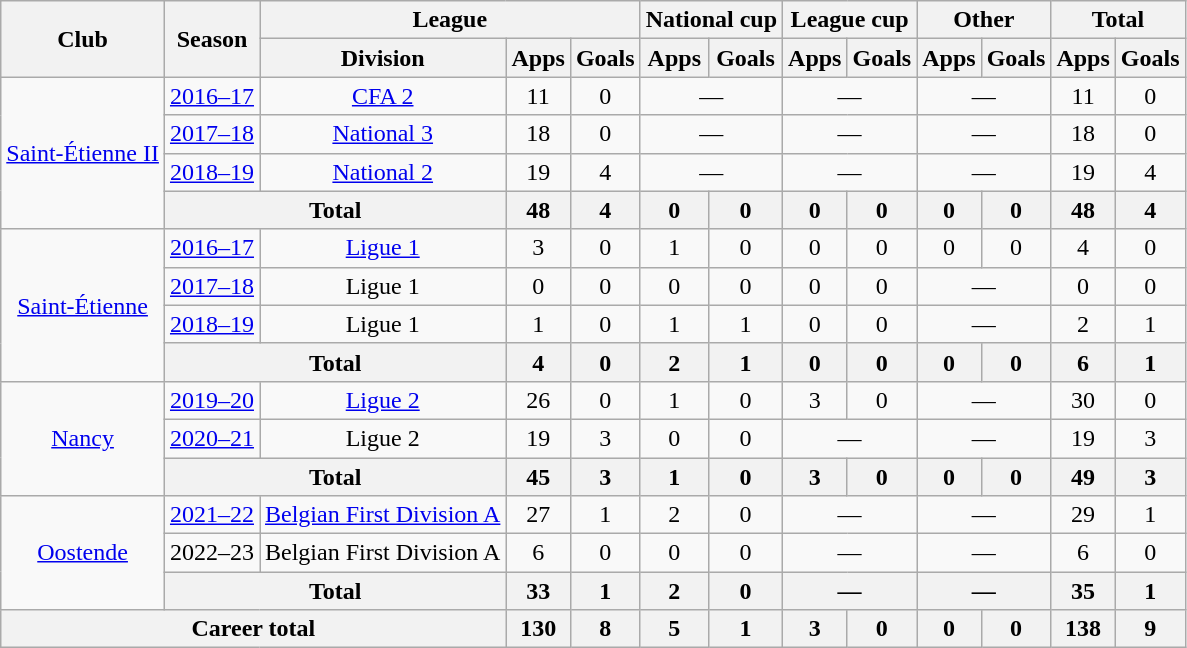<table class="wikitable" style="text-align:center">
<tr>
<th rowspan="2">Club</th>
<th rowspan="2">Season</th>
<th colspan="3">League</th>
<th colspan="2">National cup</th>
<th colspan="2">League cup</th>
<th colspan="2">Other</th>
<th colspan="2">Total</th>
</tr>
<tr>
<th>Division</th>
<th>Apps</th>
<th>Goals</th>
<th>Apps</th>
<th>Goals</th>
<th>Apps</th>
<th>Goals</th>
<th>Apps</th>
<th>Goals</th>
<th>Apps</th>
<th>Goals</th>
</tr>
<tr>
<td rowspan="4"><a href='#'>Saint-Étienne II</a></td>
<td><a href='#'>2016–17</a></td>
<td><a href='#'>CFA 2</a></td>
<td>11</td>
<td>0</td>
<td colspan="2">—</td>
<td colspan="2">—</td>
<td colspan="2">—</td>
<td>11</td>
<td>0</td>
</tr>
<tr>
<td><a href='#'>2017–18</a></td>
<td><a href='#'>National 3</a></td>
<td>18</td>
<td>0</td>
<td colspan="2">—</td>
<td colspan="2">—</td>
<td colspan="2">—</td>
<td>18</td>
<td>0</td>
</tr>
<tr>
<td><a href='#'>2018–19</a></td>
<td><a href='#'>National 2</a></td>
<td>19</td>
<td>4</td>
<td colspan="2">—</td>
<td colspan="2">—</td>
<td colspan="2">—</td>
<td>19</td>
<td>4</td>
</tr>
<tr>
<th colspan="2">Total</th>
<th>48</th>
<th>4</th>
<th>0</th>
<th>0</th>
<th>0</th>
<th>0</th>
<th>0</th>
<th>0</th>
<th>48</th>
<th>4</th>
</tr>
<tr>
<td rowspan="4"><a href='#'>Saint-Étienne</a></td>
<td><a href='#'>2016–17</a></td>
<td><a href='#'>Ligue 1</a></td>
<td>3</td>
<td>0</td>
<td>1</td>
<td>0</td>
<td>0</td>
<td>0</td>
<td>0</td>
<td>0</td>
<td>4</td>
<td>0</td>
</tr>
<tr>
<td><a href='#'>2017–18</a></td>
<td>Ligue 1</td>
<td>0</td>
<td>0</td>
<td>0</td>
<td>0</td>
<td>0</td>
<td>0</td>
<td colspan="2">—</td>
<td>0</td>
<td>0</td>
</tr>
<tr>
<td><a href='#'>2018–19</a></td>
<td>Ligue 1</td>
<td>1</td>
<td>0</td>
<td>1</td>
<td>1</td>
<td>0</td>
<td>0</td>
<td colspan="2">—</td>
<td>2</td>
<td>1</td>
</tr>
<tr>
<th colspan="2">Total</th>
<th>4</th>
<th>0</th>
<th>2</th>
<th>1</th>
<th>0</th>
<th>0</th>
<th>0</th>
<th>0</th>
<th>6</th>
<th>1</th>
</tr>
<tr>
<td rowspan="3"><a href='#'>Nancy</a></td>
<td><a href='#'>2019–20</a></td>
<td rowspan="1"><a href='#'>Ligue 2</a></td>
<td>26</td>
<td>0</td>
<td>1</td>
<td>0</td>
<td>3</td>
<td>0</td>
<td colspan="2">—</td>
<td>30</td>
<td>0</td>
</tr>
<tr>
<td><a href='#'>2020–21</a></td>
<td>Ligue 2</td>
<td>19</td>
<td>3</td>
<td>0</td>
<td>0</td>
<td colspan="2">—</td>
<td colspan="2">—</td>
<td>19</td>
<td>3</td>
</tr>
<tr>
<th colspan="2">Total</th>
<th>45</th>
<th>3</th>
<th>1</th>
<th>0</th>
<th>3</th>
<th>0</th>
<th>0</th>
<th>0</th>
<th>49</th>
<th>3</th>
</tr>
<tr>
<td rowspan="3"><a href='#'>Oostende</a></td>
<td><a href='#'>2021–22</a></td>
<td><a href='#'>Belgian First Division A</a></td>
<td>27</td>
<td>1</td>
<td>2</td>
<td>0</td>
<td colspan="2">—</td>
<td colspan="2">—</td>
<td>29</td>
<td>1</td>
</tr>
<tr>
<td>2022–23</td>
<td>Belgian First Division A</td>
<td>6</td>
<td>0</td>
<td>0</td>
<td>0</td>
<td colspan="2">—</td>
<td colspan="2">—</td>
<td>6</td>
<td>0</td>
</tr>
<tr>
<th colspan="2">Total</th>
<th>33</th>
<th>1</th>
<th>2</th>
<th>0</th>
<th colspan="2">—</th>
<th colspan="2">—</th>
<th>35</th>
<th>1</th>
</tr>
<tr>
<th colspan="3">Career total</th>
<th>130</th>
<th>8</th>
<th>5</th>
<th>1</th>
<th>3</th>
<th>0</th>
<th>0</th>
<th>0</th>
<th>138</th>
<th>9</th>
</tr>
</table>
